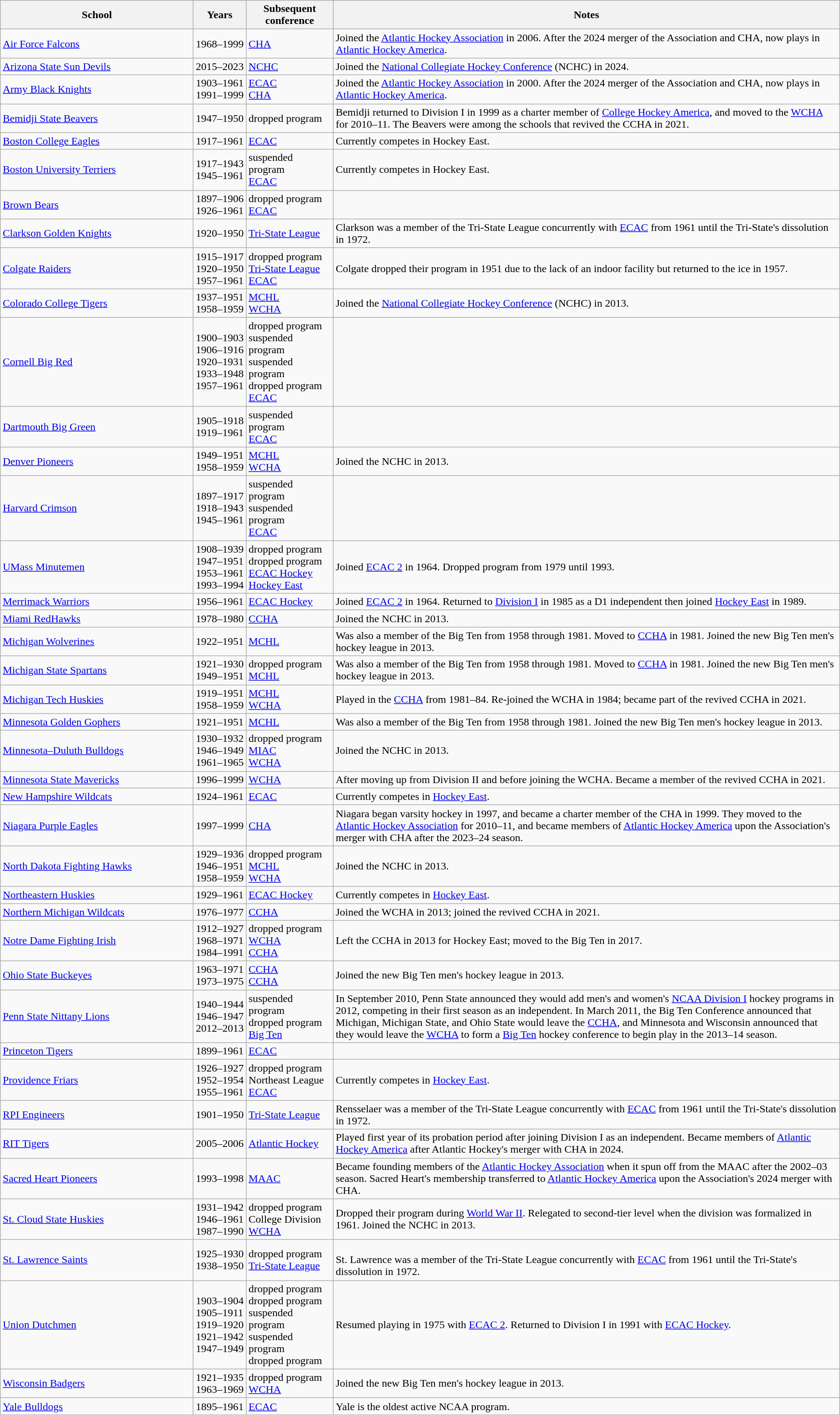<table class="wikitable" width="100%">
<tr>
<th width="23%">School</th>
<th>Years</th>
<th>Subsequent conference</th>
<th>Notes</th>
</tr>
<tr>
<td><a href='#'>Air Force Falcons</a></td>
<td style=white-space:nowrap>1968–1999</td>
<td><a href='#'>CHA</a></td>
<td>Joined the <a href='#'>Atlantic Hockey Association</a> in 2006. After the 2024 merger of the Association and CHA, now plays in <a href='#'>Atlantic Hockey America</a>.</td>
</tr>
<tr>
<td><a href='#'>Arizona State Sun Devils</a></td>
<td>2015–2023</td>
<td><a href='#'>NCHC</a></td>
<td>Joined the <a href='#'>National Collegiate Hockey Conference</a> (NCHC) in 2024.</td>
</tr>
<tr>
<td><a href='#'>Army Black Knights</a></td>
<td>1903–1961<br>1991–1999</td>
<td><a href='#'>ECAC</a><br><a href='#'>CHA</a></td>
<td>Joined the <a href='#'>Atlantic Hockey Association</a> in 2000.  After the 2024 merger of the Association and CHA, now plays in <a href='#'>Atlantic Hockey America</a>.</td>
</tr>
<tr>
<td><a href='#'>Bemidji State Beavers</a></td>
<td>1947–1950</td>
<td>dropped program</td>
<td>Bemidji returned to Division I in 1999 as a charter member of <a href='#'>College Hockey America</a>, and moved to the <a href='#'>WCHA</a> for 2010–11. The Beavers were among the schools that revived the CCHA in 2021.</td>
</tr>
<tr>
<td><a href='#'>Boston College Eagles</a></td>
<td>1917–1961</td>
<td><a href='#'>ECAC</a></td>
<td>Currently competes in Hockey East.</td>
</tr>
<tr>
<td><a href='#'>Boston University Terriers</a></td>
<td>1917–1943<br>1945–1961</td>
<td>suspended program<br><a href='#'>ECAC</a></td>
<td>Currently competes in Hockey East.</td>
</tr>
<tr>
<td><a href='#'>Brown Bears</a></td>
<td>1897–1906<br>1926–1961</td>
<td>dropped program<br><a href='#'>ECAC</a></td>
<td></td>
</tr>
<tr>
<td><a href='#'>Clarkson Golden Knights</a></td>
<td>1920–1950</td>
<td><a href='#'>Tri-State League</a></td>
<td>Clarkson was a member of the Tri-State League concurrently with <a href='#'>ECAC</a> from 1961 until the Tri-State's dissolution in 1972.</td>
</tr>
<tr>
<td><a href='#'>Colgate Raiders</a></td>
<td>1915–1917<br>1920–1950<br>1957–1961</td>
<td>dropped program<br><a href='#'>Tri-State League</a><br><a href='#'>ECAC</a></td>
<td>Colgate dropped their program in 1951 due to the lack of an indoor facility but returned to the ice in 1957.</td>
</tr>
<tr>
<td><a href='#'>Colorado College Tigers</a></td>
<td>1937–1951<br>1958–1959</td>
<td><a href='#'>MCHL</a><br><a href='#'>WCHA</a></td>
<td>Joined the <a href='#'>National Collegiate Hockey Conference</a> (NCHC) in 2013.</td>
</tr>
<tr>
<td><a href='#'>Cornell Big Red</a></td>
<td>1900–1903<br>1906–1916<br>1920–1931<br>1933–1948<br>1957–1961</td>
<td>dropped program<br>suspended program<br>suspended program<br>dropped program<br><a href='#'>ECAC</a></td>
<td></td>
</tr>
<tr>
<td><a href='#'>Dartmouth Big Green</a></td>
<td>1905–1918<br>1919–1961</td>
<td>suspended program<br><a href='#'>ECAC</a></td>
<td></td>
</tr>
<tr>
<td><a href='#'>Denver Pioneers</a></td>
<td>1949–1951<br>1958–1959</td>
<td><a href='#'>MCHL</a><br><a href='#'>WCHA</a></td>
<td>Joined the NCHC in 2013.</td>
</tr>
<tr>
<td><a href='#'>Harvard Crimson</a></td>
<td>1897–1917<br>1918–1943<br>1945–1961</td>
<td>suspended program<br>suspended program<br><a href='#'>ECAC</a></td>
<td></td>
</tr>
<tr>
<td><a href='#'>UMass Minutemen</a></td>
<td>1908–1939<br>1947–1951<br>1953–1961<br>1993–1994</td>
<td>dropped program<br>dropped program<br><a href='#'>ECAC Hockey</a><br><a href='#'>Hockey East</a></td>
<td>Joined <a href='#'>ECAC 2</a> in 1964. Dropped program from 1979 until 1993.</td>
</tr>
<tr>
<td><a href='#'>Merrimack Warriors</a></td>
<td>1956–1961</td>
<td><a href='#'>ECAC Hockey</a></td>
<td>Joined <a href='#'>ECAC 2</a> in 1964. Returned to <a href='#'>Division I</a> in 1985 as a D1 independent then joined  <a href='#'>Hockey East</a> in 1989.</td>
</tr>
<tr>
<td><a href='#'>Miami RedHawks</a></td>
<td>1978–1980</td>
<td><a href='#'>CCHA</a></td>
<td>Joined the NCHC in 2013.</td>
</tr>
<tr>
<td><a href='#'>Michigan Wolverines</a></td>
<td>1922–1951</td>
<td><a href='#'>MCHL</a></td>
<td>Was also a member of the Big Ten from 1958 through 1981. Moved to <a href='#'>CCHA</a> in 1981. Joined the new Big Ten men's hockey league in 2013.</td>
</tr>
<tr>
<td><a href='#'>Michigan State Spartans</a></td>
<td>1921–1930<br>1949–1951</td>
<td>dropped program<br><a href='#'>MCHL</a></td>
<td>Was also a member of the Big Ten from 1958 through 1981. Moved to <a href='#'>CCHA</a> in 1981. Joined the new Big Ten men's hockey league in 2013.</td>
</tr>
<tr>
<td><a href='#'>Michigan Tech Huskies</a></td>
<td>1919–1951<br>1958–1959</td>
<td><a href='#'>MCHL</a><br><a href='#'>WCHA</a></td>
<td>Played in the <a href='#'>CCHA</a> from 1981–84.  Re-joined the WCHA in 1984; became part of the revived CCHA in 2021.</td>
</tr>
<tr>
<td><a href='#'>Minnesota Golden Gophers</a></td>
<td>1921–1951</td>
<td><a href='#'>MCHL</a></td>
<td>Was also a member of the Big Ten from 1958 through 1981. Joined the new Big Ten men's hockey league in 2013.</td>
</tr>
<tr>
<td><a href='#'>Minnesota–Duluth Bulldogs</a></td>
<td>1930–1932<br>1946–1949<br>1961–1965</td>
<td>dropped program<br><a href='#'>MIAC</a><br><a href='#'>WCHA</a></td>
<td>Joined the NCHC in 2013.</td>
</tr>
<tr>
<td><a href='#'>Minnesota State Mavericks</a></td>
<td>1996–1999</td>
<td><a href='#'>WCHA</a></td>
<td>After moving up from Division II and before joining the WCHA. Became a member of the revived CCHA in 2021.</td>
</tr>
<tr>
<td><a href='#'>New Hampshire Wildcats</a></td>
<td>1924–1961</td>
<td><a href='#'>ECAC</a></td>
<td>Currently competes in <a href='#'>Hockey East</a>.</td>
</tr>
<tr>
<td><a href='#'>Niagara Purple Eagles</a></td>
<td>1997–1999</td>
<td><a href='#'>CHA</a></td>
<td>Niagara began varsity hockey in 1997, and became a charter member of the CHA in 1999. They moved to the <a href='#'>Atlantic Hockey Association</a> for 2010–11, and became members of <a href='#'>Atlantic Hockey America</a> upon the Association's merger with CHA after the 2023–24 season.</td>
</tr>
<tr>
<td><a href='#'>North Dakota Fighting Hawks</a></td>
<td>1929–1936<br>1946–1951<br>1958–1959</td>
<td>dropped program<br><a href='#'>MCHL</a><br><a href='#'>WCHA</a></td>
<td>Joined the NCHC in 2013.</td>
</tr>
<tr>
<td><a href='#'>Northeastern Huskies</a></td>
<td>1929–1961</td>
<td><a href='#'>ECAC Hockey</a></td>
<td>Currently competes in <a href='#'>Hockey East</a>.</td>
</tr>
<tr>
<td><a href='#'>Northern Michigan Wildcats</a></td>
<td>1976–1977</td>
<td><a href='#'>CCHA</a></td>
<td>Joined the WCHA in 2013; joined the revived CCHA in 2021.</td>
</tr>
<tr>
<td><a href='#'>Notre Dame Fighting Irish</a></td>
<td>1912–1927<br>1968–1971<br>1984–1991</td>
<td>dropped program<br><a href='#'>WCHA</a><br><a href='#'>CCHA</a></td>
<td>Left the CCHA in 2013 for Hockey East; moved to the Big Ten in 2017.</td>
</tr>
<tr>
<td><a href='#'>Ohio State Buckeyes</a></td>
<td>1963–1971<br>1973–1975</td>
<td><a href='#'>CCHA</a><br><a href='#'>CCHA</a></td>
<td>Joined the new Big Ten men's hockey league in 2013.</td>
</tr>
<tr>
<td><a href='#'>Penn State Nittany Lions</a></td>
<td>1940–1944<br>1946–1947<br>2012–2013</td>
<td>suspended program<br>dropped program<br><a href='#'>Big Ten</a></td>
<td>In September 2010, Penn State announced they would add men's and women's <a href='#'>NCAA Division I</a> hockey programs in 2012, competing in their first season as an independent. In March 2011, the Big Ten Conference announced that Michigan, Michigan State, and Ohio State would leave the <a href='#'>CCHA</a>, and Minnesota and Wisconsin announced that they would leave the <a href='#'>WCHA</a> to form a <a href='#'>Big Ten</a> hockey conference to begin play in the 2013–14 season.</td>
</tr>
<tr>
<td><a href='#'>Princeton Tigers</a></td>
<td>1899–1961</td>
<td><a href='#'>ECAC</a></td>
<td></td>
</tr>
<tr>
<td><a href='#'>Providence Friars</a></td>
<td>1926–1927<br>1952–1954<br>1955–1961</td>
<td style=white-space:nowrap>dropped program<br>Northeast League<br><a href='#'>ECAC</a></td>
<td>Currently competes in <a href='#'>Hockey East</a>.</td>
</tr>
<tr>
<td><a href='#'>RPI Engineers</a></td>
<td>1901–1950</td>
<td><a href='#'>Tri-State League</a></td>
<td>Rensselaer was a member of the Tri-State League concurrently with <a href='#'>ECAC</a> from 1961 until the Tri-State's dissolution in 1972.</td>
</tr>
<tr>
<td><a href='#'>RIT Tigers</a></td>
<td>2005–2006</td>
<td><a href='#'>Atlantic Hockey</a></td>
<td>Played first year of its probation period after joining Division I as an independent. Became members of <a href='#'>Atlantic Hockey America</a> after Atlantic Hockey's merger with CHA in 2024.</td>
</tr>
<tr>
<td><a href='#'>Sacred Heart Pioneers</a></td>
<td>1993–1998</td>
<td><a href='#'>MAAC</a></td>
<td>Became founding members of the <a href='#'>Atlantic Hockey Association</a> when it spun off from the MAAC after the 2002–03 season. Sacred Heart's membership transferred to <a href='#'>Atlantic Hockey America</a> upon the Association's 2024 merger with CHA.</td>
</tr>
<tr>
<td><a href='#'>St. Cloud State Huskies</a></td>
<td>1931–1942<br>1946–1961<br>1987–1990</td>
<td>dropped program<br>College Division<br><a href='#'>WCHA</a></td>
<td>Dropped their program during <a href='#'>World War II</a>. Relegated to second-tier level when the division was formalized in 1961. Joined the NCHC in 2013.</td>
</tr>
<tr>
<td><a href='#'>St. Lawrence Saints</a></td>
<td>1925–1930<br>1938–1950</td>
<td>dropped program<br><a href='#'>Tri-State League</a></td>
<td><br>St. Lawrence was a member of the Tri-State League concurrently with <a href='#'>ECAC</a> from 1961 until the Tri-State's dissolution in 1972.</td>
</tr>
<tr>
<td><a href='#'>Union Dutchmen</a></td>
<td>1903–1904<br>1905–1911<br>1919–1920<br>1921–1942<br>1947–1949</td>
<td>dropped program<br>dropped program<br>suspended program<br>suspended program<br>dropped program</td>
<td>Resumed playing in 1975 with <a href='#'>ECAC 2</a>. Returned to Division I in 1991 with <a href='#'>ECAC Hockey</a>.</td>
</tr>
<tr>
<td><a href='#'>Wisconsin Badgers</a></td>
<td>1921–1935<br>1963–1969</td>
<td>dropped program<br><a href='#'>WCHA</a></td>
<td>Joined the new Big Ten men's hockey league in 2013.</td>
</tr>
<tr>
<td><a href='#'>Yale Bulldogs</a></td>
<td>1895–1961</td>
<td><a href='#'>ECAC</a></td>
<td>Yale is the oldest active NCAA program.</td>
</tr>
</table>
